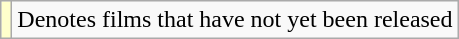<table class=wikitable>
<tr>
<td style="background:#FFFFCC;"></td>
<td>Denotes films that have not yet been released</td>
</tr>
</table>
